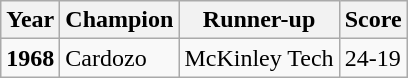<table class="wikitable">
<tr>
<th>Year</th>
<th>Champion</th>
<th>Runner-up</th>
<th>Score</th>
</tr>
<tr>
<td><strong>1968</strong></td>
<td>Cardozo</td>
<td>McKinley  Tech</td>
<td>24-19</td>
</tr>
</table>
